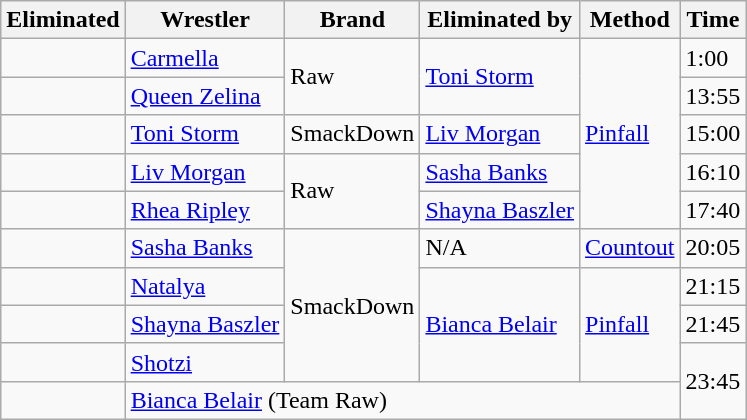<table class="wikitable sortable">
<tr>
<th>Eliminated</th>
<th>Wrestler</th>
<th>Brand</th>
<th>Eliminated by</th>
<th>Method</th>
<th>Time</th>
</tr>
<tr>
<td></td>
<td><a href='#'>Carmella</a></td>
<td rowspan=2>Raw</td>
<td rowspan=2><a href='#'>Toni Storm</a></td>
<td rowspan=5><a href='#'>Pinfall</a></td>
<td>1:00</td>
</tr>
<tr>
<td></td>
<td><a href='#'>Queen Zelina</a></td>
<td>13:55</td>
</tr>
<tr>
<td></td>
<td><a href='#'>Toni Storm</a></td>
<td>SmackDown</td>
<td><a href='#'>Liv Morgan</a></td>
<td>15:00</td>
</tr>
<tr>
<td></td>
<td><a href='#'>Liv Morgan</a></td>
<td rowspan=2>Raw</td>
<td><a href='#'>Sasha Banks</a></td>
<td>16:10</td>
</tr>
<tr>
<td></td>
<td><a href='#'>Rhea Ripley</a></td>
<td><a href='#'>Shayna Baszler</a></td>
<td>17:40</td>
</tr>
<tr>
<td></td>
<td><a href='#'>Sasha Banks</a></td>
<td rowspan=4>SmackDown</td>
<td>N/A</td>
<td><a href='#'>Countout</a></td>
<td>20:05</td>
</tr>
<tr>
<td></td>
<td><a href='#'>Natalya</a></td>
<td rowspan=3><a href='#'>Bianca Belair</a></td>
<td rowspan=3><a href='#'>Pinfall</a></td>
<td>21:15</td>
</tr>
<tr>
<td></td>
<td><a href='#'>Shayna Baszler</a></td>
<td>21:45</td>
</tr>
<tr>
<td></td>
<td><a href='#'>Shotzi</a></td>
<td rowspan=2>23:45</td>
</tr>
<tr>
<td></td>
<td colspan="4"><a href='#'>Bianca Belair</a> (Team Raw)</td>
</tr>
</table>
